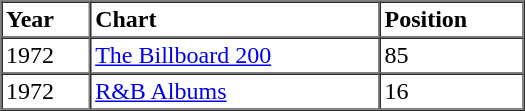<table border="1" cellspacing="0" cellpadding="2" style="width:350px;">
<tr>
<th align="left">Year</th>
<th align="left">Chart</th>
<th align="left">Position</th>
</tr>
<tr>
<td align="left">1972</td>
<td align="left"><a href='#'>The Billboard 200</a></td>
<td align="left">85</td>
</tr>
<tr>
<td align="left">1972</td>
<td align="left"><a href='#'>R&B Albums</a></td>
<td align="left">16</td>
</tr>
</table>
